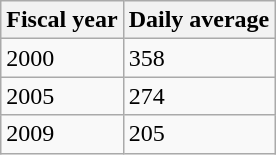<table class="wikitable">
<tr>
<th>Fiscal year</th>
<th>Daily average</th>
</tr>
<tr>
<td>2000</td>
<td>358</td>
</tr>
<tr>
<td>2005</td>
<td>274</td>
</tr>
<tr>
<td>2009</td>
<td>205</td>
</tr>
</table>
